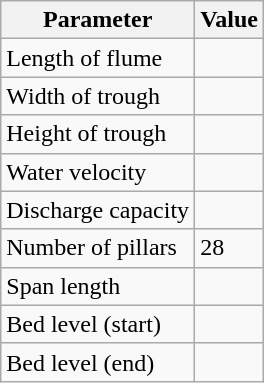<table class="wikitable">
<tr>
<th>Parameter</th>
<th>Value</th>
</tr>
<tr>
<td>Length of flume</td>
<td></td>
</tr>
<tr>
<td>Width of trough</td>
<td></td>
</tr>
<tr>
<td>Height of trough</td>
<td></td>
</tr>
<tr>
<td>Water velocity</td>
<td></td>
</tr>
<tr>
<td>Discharge capacity</td>
<td></td>
</tr>
<tr>
<td>Number of pillars</td>
<td>28</td>
</tr>
<tr>
<td>Span length</td>
<td></td>
</tr>
<tr>
<td>Bed level (start)</td>
<td></td>
</tr>
<tr>
<td>Bed level (end)</td>
<td></td>
</tr>
</table>
